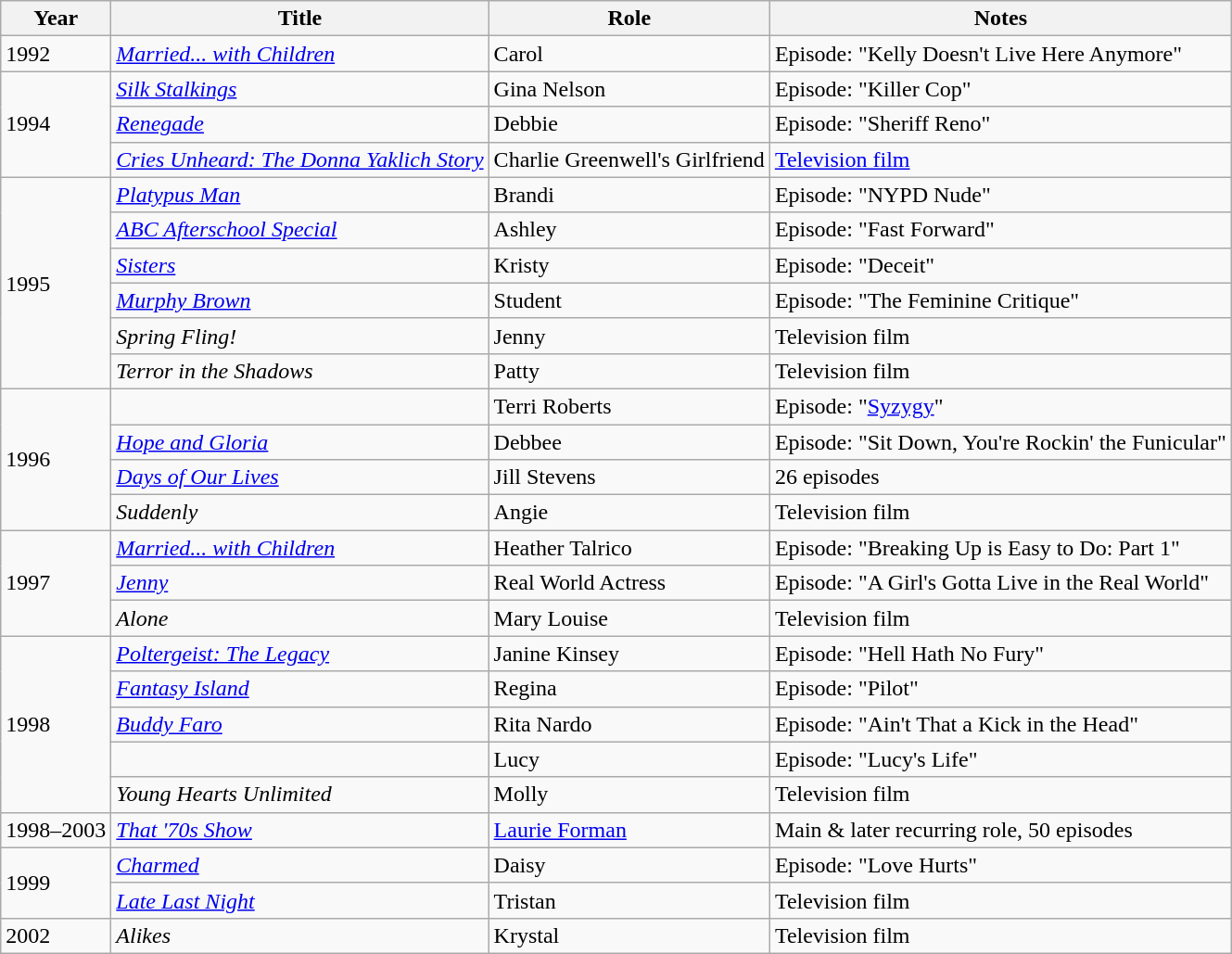<table class="wikitable sortable">
<tr>
<th>Year</th>
<th>Title</th>
<th>Role</th>
<th>Notes</th>
</tr>
<tr>
<td>1992</td>
<td><em><a href='#'>Married... with Children</a></em></td>
<td>Carol</td>
<td>Episode: "Kelly Doesn't Live Here Anymore"</td>
</tr>
<tr>
<td rowspan=3>1994</td>
<td><em><a href='#'>Silk Stalkings</a></em></td>
<td>Gina Nelson</td>
<td>Episode: "Killer Cop"</td>
</tr>
<tr>
<td><em><a href='#'>Renegade</a></em></td>
<td>Debbie</td>
<td>Episode: "Sheriff Reno"</td>
</tr>
<tr>
<td><em><a href='#'>Cries Unheard: The Donna Yaklich Story</a></em></td>
<td>Charlie Greenwell's Girlfriend</td>
<td><a href='#'>Television film</a></td>
</tr>
<tr>
<td rowspan=6>1995</td>
<td><em><a href='#'>Platypus Man</a></em></td>
<td>Brandi</td>
<td>Episode: "NYPD Nude"</td>
</tr>
<tr>
<td><em><a href='#'>ABC Afterschool Special</a></em></td>
<td>Ashley</td>
<td>Episode: "Fast Forward"</td>
</tr>
<tr>
<td><em><a href='#'>Sisters</a></em></td>
<td>Kristy</td>
<td>Episode: "Deceit"</td>
</tr>
<tr>
<td><em><a href='#'>Murphy Brown</a></em></td>
<td>Student</td>
<td>Episode: "The Feminine Critique"</td>
</tr>
<tr>
<td><em>Spring Fling!</em></td>
<td>Jenny</td>
<td>Television film</td>
</tr>
<tr>
<td><em>Terror in the Shadows</em></td>
<td>Patty</td>
<td>Television film</td>
</tr>
<tr>
<td rowspan=4>1996</td>
<td><em></em></td>
<td>Terri Roberts</td>
<td>Episode: "<a href='#'>Syzygy</a>"</td>
</tr>
<tr>
<td><em><a href='#'>Hope and Gloria</a></em></td>
<td>Debbee</td>
<td>Episode: "Sit Down, You're Rockin' the Funicular"</td>
</tr>
<tr>
<td><em><a href='#'>Days of Our Lives</a></em></td>
<td>Jill Stevens</td>
<td>26 episodes</td>
</tr>
<tr>
<td><em>Suddenly</em></td>
<td>Angie</td>
<td>Television film</td>
</tr>
<tr>
<td rowspan=3>1997</td>
<td><em><a href='#'>Married... with Children</a></em></td>
<td>Heather Talrico</td>
<td>Episode: "Breaking Up is Easy to Do: Part 1"</td>
</tr>
<tr>
<td><em><a href='#'>Jenny</a></em></td>
<td>Real World Actress</td>
<td>Episode: "A Girl's Gotta Live in the Real World"</td>
</tr>
<tr>
<td><em>Alone</em></td>
<td>Mary Louise</td>
<td>Television film</td>
</tr>
<tr>
<td rowspan=5>1998</td>
<td><em><a href='#'>Poltergeist: The Legacy</a></em></td>
<td>Janine Kinsey</td>
<td>Episode: "Hell Hath No Fury"</td>
</tr>
<tr>
<td><em><a href='#'>Fantasy Island</a></em></td>
<td>Regina</td>
<td>Episode: "Pilot"</td>
</tr>
<tr>
<td><em><a href='#'>Buddy Faro</a></em></td>
<td>Rita Nardo</td>
<td>Episode: "Ain't That a Kick in the Head"</td>
</tr>
<tr>
<td><em></em></td>
<td>Lucy</td>
<td>Episode: "Lucy's Life"</td>
</tr>
<tr>
<td><em>Young Hearts Unlimited</em></td>
<td>Molly</td>
<td>Television film</td>
</tr>
<tr>
<td>1998–2003</td>
<td><em><a href='#'>That '70s Show</a></em></td>
<td><a href='#'>Laurie Forman</a></td>
<td>Main & later recurring role, 50 episodes</td>
</tr>
<tr>
<td rowspan=2>1999</td>
<td><em><a href='#'>Charmed</a></em></td>
<td>Daisy</td>
<td>Episode: "Love Hurts"</td>
</tr>
<tr>
<td><em><a href='#'>Late Last Night</a></em></td>
<td>Tristan</td>
<td>Television film</td>
</tr>
<tr>
<td>2002</td>
<td><em>Alikes</em></td>
<td>Krystal</td>
<td>Television film</td>
</tr>
</table>
